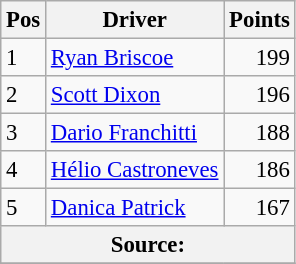<table class="wikitable" style="font-size: 95%;">
<tr>
<th>Pos</th>
<th>Driver</th>
<th>Points</th>
</tr>
<tr>
<td>1</td>
<td> <a href='#'>Ryan Briscoe</a></td>
<td align="right">199</td>
</tr>
<tr>
<td>2</td>
<td> <a href='#'>Scott Dixon</a></td>
<td align="right">196</td>
</tr>
<tr>
<td>3</td>
<td> <a href='#'>Dario Franchitti</a></td>
<td align="right">188</td>
</tr>
<tr>
<td>4</td>
<td> <a href='#'>Hélio Castroneves</a></td>
<td align="right">186</td>
</tr>
<tr>
<td>5</td>
<td> <a href='#'>Danica Patrick</a></td>
<td align="right">167</td>
</tr>
<tr>
<th colspan=3><strong>Source:</strong></th>
</tr>
<tr>
</tr>
</table>
